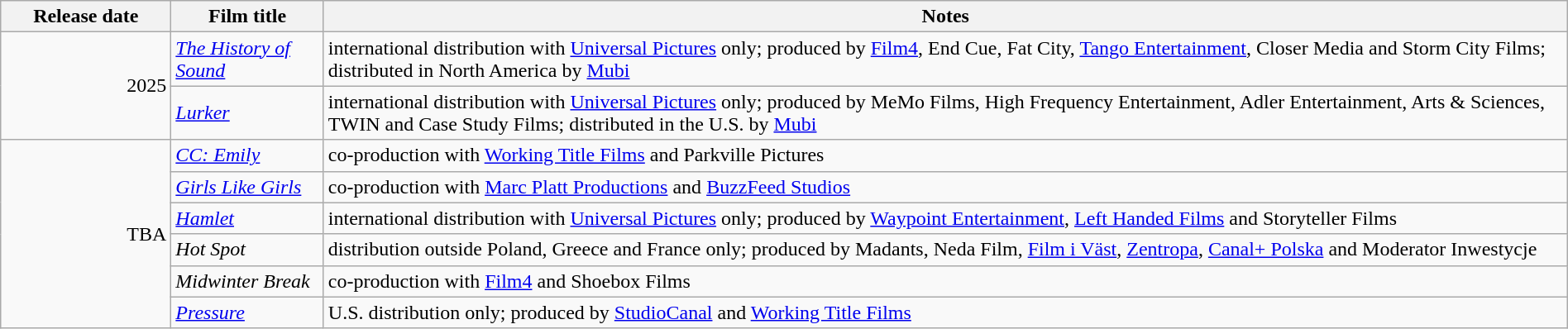<table class="wikitable" style="width:100%;">
<tr>
<th scope="col" style="width:130px;">Release date</th>
<th>Film title</th>
<th>Notes</th>
</tr>
<tr>
<td rowspan="2" align="right">2025</td>
<td><em><a href='#'>The History of Sound</a></em></td>
<td>international distribution with <a href='#'>Universal Pictures</a> only; produced by <a href='#'>Film4</a>, End Cue, Fat City, <a href='#'>Tango Entertainment</a>, Closer Media and Storm City Films; distributed in North America by <a href='#'>Mubi</a></td>
</tr>
<tr>
<td><em><a href='#'>Lurker</a></em></td>
<td>international distribution with <a href='#'>Universal Pictures</a> only; produced by MeMo Films, High Frequency Entertainment, Adler Entertainment, Arts & Sciences, TWIN and Case Study Films; distributed in the U.S. by <a href='#'>Mubi</a></td>
</tr>
<tr>
<td rowspan="6" align="right">TBA</td>
<td><em><a href='#'>CC: Emily</a></em></td>
<td>co-production with <a href='#'>Working Title Films</a> and Parkville Pictures</td>
</tr>
<tr>
<td><em><a href='#'>Girls Like Girls</a></em></td>
<td>co-production with <a href='#'>Marc Platt Productions</a> and <a href='#'>BuzzFeed Studios</a></td>
</tr>
<tr>
<td><em><a href='#'>Hamlet</a></em></td>
<td>international distribution with <a href='#'>Universal Pictures</a> only; produced by <a href='#'>Waypoint Entertainment</a>, <a href='#'>Left Handed Films</a> and Storyteller Films</td>
</tr>
<tr>
<td><em>Hot Spot</em></td>
<td>distribution outside Poland, Greece and France only; produced by Madants, Neda Film, <a href='#'>Film i Väst</a>, <a href='#'>Zentropa</a>, <a href='#'>Canal+ Polska</a> and Moderator Inwestycje</td>
</tr>
<tr>
<td><em>Midwinter Break</em></td>
<td>co-production with <a href='#'>Film4</a> and Shoebox Films</td>
</tr>
<tr>
<td><em><a href='#'>Pressure</a></em></td>
<td>U.S. distribution only; produced by <a href='#'>StudioCanal</a> and <a href='#'>Working Title Films</a></td>
</tr>
</table>
